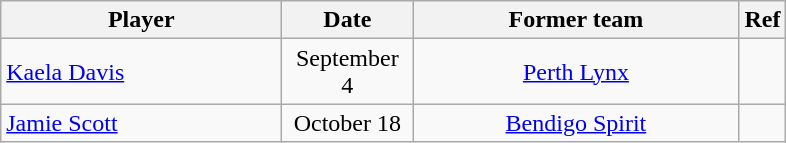<table class="wikitable sortable" style="text-align:center">
<tr>
<th style="width:180px">Player</th>
<th style="width:80px">Date</th>
<th style="width:210px">Former team</th>
<th class="unsortable">Ref</th>
</tr>
<tr>
<td align=left> <a href='#'>Kaela Davis</a></td>
<td align=center>September 4</td>
<td align=center><a href='#'>Perth Lynx</a></td>
<td align=center></td>
</tr>
<tr>
<td align=left> <a href='#'>Jamie Scott</a></td>
<td align=center>October 18</td>
<td align=center><a href='#'>Bendigo Spirit</a></td>
<td align=center></td>
</tr>
</table>
